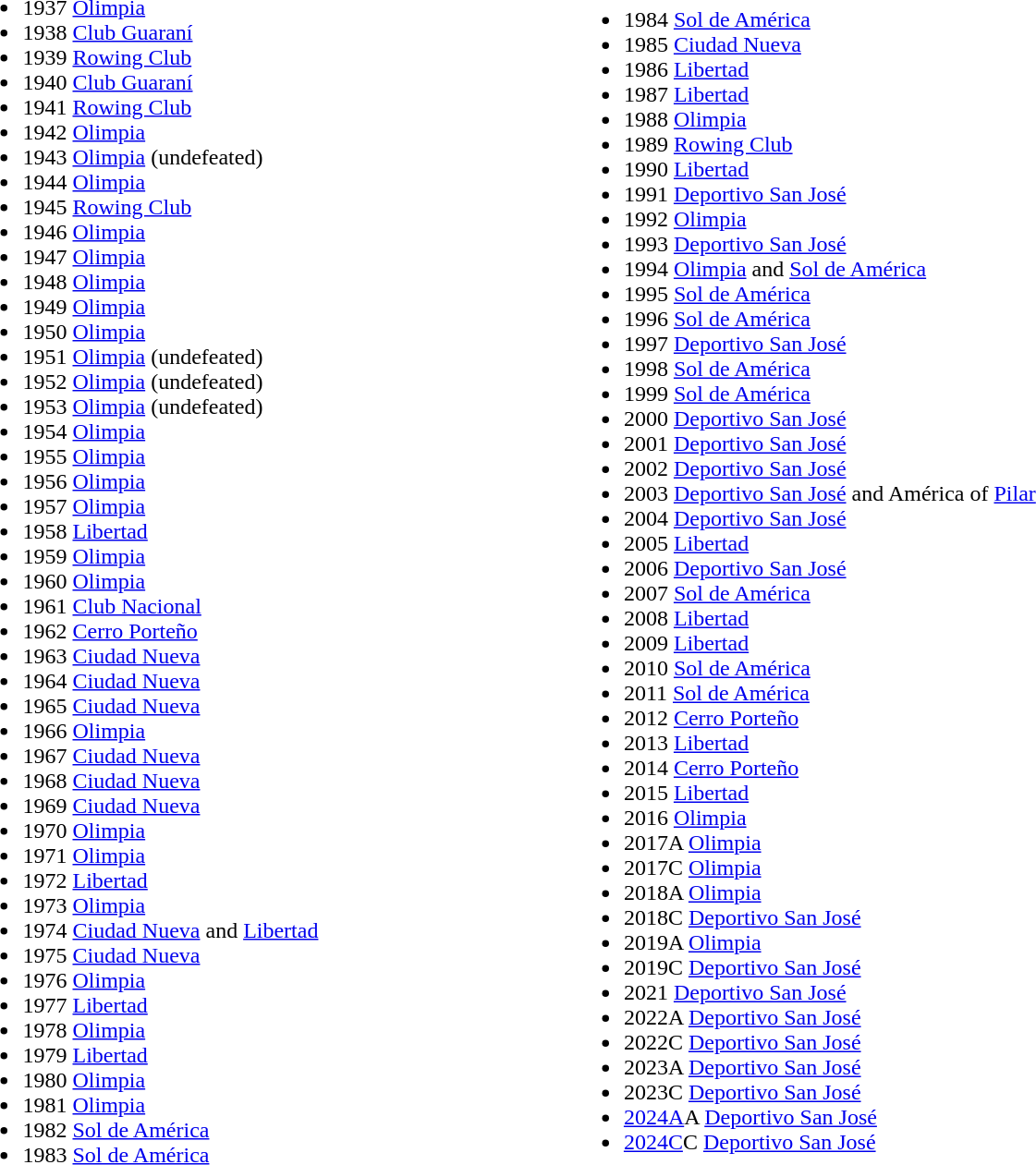<table width=80%>
<tr>
<td><br><ul><li>1937 <a href='#'>Olimpia</a></li><li>1938 <a href='#'>Club Guaraní</a></li><li>1939 <a href='#'>Rowing Club</a></li><li>1940 <a href='#'>Club Guaraní</a></li><li>1941 <a href='#'>Rowing Club</a></li><li>1942 <a href='#'>Olimpia</a></li><li>1943 <a href='#'>Olimpia</a> (undefeated)</li><li>1944 <a href='#'>Olimpia</a></li><li>1945 <a href='#'>Rowing Club</a></li><li>1946 <a href='#'>Olimpia</a></li><li>1947 <a href='#'>Olimpia</a></li><li>1948 <a href='#'>Olimpia</a></li><li>1949 <a href='#'>Olimpia</a></li><li>1950 <a href='#'>Olimpia</a></li><li>1951 <a href='#'>Olimpia</a> (undefeated)</li><li>1952 <a href='#'>Olimpia</a> (undefeated)</li><li>1953 <a href='#'>Olimpia</a> (undefeated)</li><li>1954 <a href='#'>Olimpia</a></li><li>1955 <a href='#'>Olimpia</a></li><li>1956 <a href='#'>Olimpia</a></li><li>1957 <a href='#'>Olimpia</a></li><li>1958 <a href='#'>Libertad</a></li><li>1959 <a href='#'>Olimpia</a></li><li>1960 <a href='#'>Olimpia</a></li><li>1961 <a href='#'>Club Nacional</a></li><li>1962 <a href='#'>Cerro Porteño</a></li><li>1963 <a href='#'>Ciudad Nueva</a></li><li>1964 <a href='#'>Ciudad Nueva</a></li><li>1965 <a href='#'>Ciudad Nueva</a></li><li>1966 <a href='#'>Olimpia</a></li><li>1967 <a href='#'>Ciudad Nueva</a></li><li>1968 <a href='#'>Ciudad Nueva</a></li><li>1969 <a href='#'>Ciudad Nueva</a></li><li>1970 <a href='#'>Olimpia</a></li><li>1971 <a href='#'>Olimpia</a></li><li>1972 <a href='#'>Libertad</a></li><li>1973 <a href='#'>Olimpia</a></li><li>1974 <a href='#'>Ciudad Nueva</a> and <a href='#'>Libertad</a></li><li>1975 <a href='#'>Ciudad Nueva</a></li><li>1976 <a href='#'>Olimpia</a></li><li>1977 <a href='#'>Libertad</a></li><li>1978 <a href='#'>Olimpia</a></li><li>1979 <a href='#'>Libertad</a></li><li>1980 <a href='#'>Olimpia</a></li><li>1981 <a href='#'>Olimpia</a></li><li>1982 <a href='#'>Sol de América</a></li><li>1983 <a href='#'>Sol de América</a></li></ul></td>
<td><br><ul><li>1984 <a href='#'>Sol de América</a></li><li>1985 <a href='#'>Ciudad Nueva</a></li><li>1986 <a href='#'>Libertad</a></li><li>1987 <a href='#'>Libertad</a></li><li>1988 <a href='#'>Olimpia</a></li><li>1989 <a href='#'>Rowing Club</a></li><li>1990 <a href='#'>Libertad</a></li><li>1991 <a href='#'>Deportivo San José</a></li><li>1992 <a href='#'>Olimpia</a></li><li>1993 <a href='#'>Deportivo San José</a></li><li>1994 <a href='#'>Olimpia</a> and <a href='#'>Sol de América</a></li><li>1995 <a href='#'>Sol de América</a></li><li>1996 <a href='#'>Sol de América</a></li><li>1997 <a href='#'>Deportivo San José</a></li><li>1998 <a href='#'>Sol de América</a></li><li>1999 <a href='#'>Sol de América</a></li><li>2000 <a href='#'>Deportivo San José</a></li><li>2001 <a href='#'>Deportivo San José</a></li><li>2002 <a href='#'>Deportivo San José</a></li><li>2003 <a href='#'>Deportivo San José</a> and América of <a href='#'>Pilar</a></li><li>2004 <a href='#'>Deportivo San José</a></li><li>2005 <a href='#'>Libertad</a></li><li>2006 <a href='#'>Deportivo San José</a></li><li>2007 <a href='#'>Sol de América</a></li><li>2008 <a href='#'>Libertad</a></li><li>2009 <a href='#'>Libertad</a></li><li>2010 <a href='#'>Sol de América</a></li><li>2011 <a href='#'>Sol de América</a></li><li>2012 <a href='#'>Cerro Porteño</a></li><li>2013 <a href='#'>Libertad</a></li><li>2014 <a href='#'>Cerro Porteño</a></li><li>2015 <a href='#'>Libertad</a></li><li>2016 <a href='#'>Olimpia</a></li><li>2017A <a href='#'>Olimpia</a></li><li>2017C <a href='#'>Olimpia</a></li><li>2018A <a href='#'>Olimpia</a></li><li>2018C <a href='#'>Deportivo San José</a></li><li>2019A <a href='#'>Olimpia</a></li><li>2019C <a href='#'>Deportivo San José</a></li><li>2021 <a href='#'>Deportivo San José</a></li><li>2022A <a href='#'>Deportivo San José</a></li><li>2022C <a href='#'>Deportivo San José</a></li><li>2023A <a href='#'>Deportivo San José</a></li><li>2023C <a href='#'>Deportivo San José</a></li><li><a href='#'>2024A</a>A <a href='#'>Deportivo San José</a></li><li><a href='#'>2024C</a>C <a href='#'>Deportivo San José</a></li></ul></td>
</tr>
</table>
